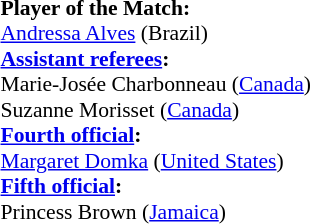<table width=50% style="font-size: 90%">
<tr>
<td><br><strong>Player of the Match:</strong>
<br><a href='#'>Andressa Alves</a> (Brazil)<br><strong><a href='#'>Assistant referees</a>:</strong>
<br>Marie-Josée Charbonneau (<a href='#'>Canada</a>)
<br>Suzanne Morisset (<a href='#'>Canada</a>)
<br><strong><a href='#'>Fourth official</a>:</strong>
<br><a href='#'>Margaret Domka</a> (<a href='#'>United States</a>)
<br><strong><a href='#'>Fifth official</a>:</strong>
<br>Princess Brown (<a href='#'>Jamaica</a>)</td>
</tr>
</table>
